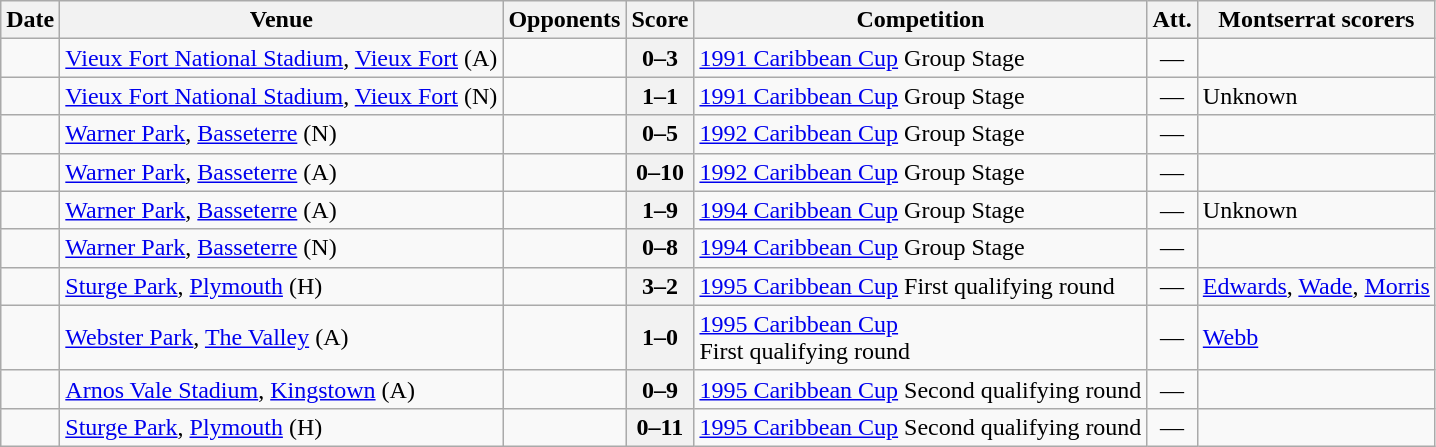<table class="wikitable plainrowheaders sortable">
<tr>
<th scope=col>Date</th>
<th scope=col>Venue</th>
<th scope=col>Opponents</th>
<th scope=col>Score</th>
<th scope=col>Competition</th>
<th scope=col>Att.</th>
<th scope=col>Montserrat scorers</th>
</tr>
<tr>
<td></td>
<td align="left"><a href='#'>Vieux Fort National Stadium</a>, <a href='#'>Vieux Fort</a> (A)</td>
<td></td>
<th scope=row style=text-align:center>0–3</th>
<td><a href='#'>1991 Caribbean Cup</a> Group Stage</td>
<td align=center>—</td>
<td></td>
</tr>
<tr>
<td></td>
<td align="left"><a href='#'>Vieux Fort National Stadium</a>, <a href='#'>Vieux Fort</a> (N)</td>
<td></td>
<th scope=row style=text-align:center>1–1</th>
<td><a href='#'>1991 Caribbean Cup</a> Group Stage</td>
<td align=center>—</td>
<td>Unknown</td>
</tr>
<tr>
<td></td>
<td align="left"><a href='#'>Warner Park</a>, <a href='#'>Basseterre</a> (N)</td>
<td></td>
<th scope=row style=text-align:center>0–5</th>
<td><a href='#'>1992 Caribbean Cup</a> Group Stage</td>
<td align=center>—</td>
<td></td>
</tr>
<tr>
<td></td>
<td align="left"><a href='#'>Warner Park</a>, <a href='#'>Basseterre</a> (A)</td>
<td></td>
<th scope=row style=text-align:center>0–10</th>
<td><a href='#'>1992 Caribbean Cup</a> Group Stage</td>
<td align=center>—</td>
<td></td>
</tr>
<tr>
<td></td>
<td align="left"><a href='#'>Warner Park</a>, <a href='#'>Basseterre</a> (A)</td>
<td></td>
<th scope=row style=text-align:center>1–9</th>
<td><a href='#'>1994 Caribbean Cup</a> Group Stage</td>
<td align=center>—</td>
<td>Unknown</td>
</tr>
<tr>
<td></td>
<td align="left"><a href='#'>Warner Park</a>, <a href='#'>Basseterre</a> (N)</td>
<td></td>
<th scope=row style=text-align:center>0–8</th>
<td><a href='#'>1994 Caribbean Cup</a> Group Stage</td>
<td align=center>—</td>
<td></td>
</tr>
<tr>
<td></td>
<td align="left"><a href='#'>Sturge Park</a>, <a href='#'>Plymouth</a> (H)</td>
<td></td>
<th scope=row style=text-align:center>3–2</th>
<td><a href='#'>1995 Caribbean Cup</a> First qualifying round</td>
<td align=center>—</td>
<td><a href='#'>Edwards</a>, <a href='#'>Wade</a>, <a href='#'>Morris</a></td>
</tr>
<tr>
<td></td>
<td align="left"><a href='#'>Webster Park</a>, <a href='#'>The Valley</a> (A)</td>
<td></td>
<th scope=row style=text-align:center>1–0</th>
<td><a href='#'>1995 Caribbean Cup</a><br>First qualifying round</td>
<td align=center>—</td>
<td><a href='#'>Webb</a></td>
</tr>
<tr>
<td></td>
<td align="left"><a href='#'>Arnos Vale Stadium</a>, <a href='#'>Kingstown</a> (A)</td>
<td></td>
<th scope=row style=text-align:center>0–9</th>
<td><a href='#'>1995 Caribbean Cup</a> Second qualifying round</td>
<td align=center>—</td>
<td></td>
</tr>
<tr>
<td></td>
<td align="left"><a href='#'>Sturge Park</a>, <a href='#'>Plymouth</a> (H)</td>
<td></td>
<th scope=row style=text-align:center>0–11</th>
<td><a href='#'>1995 Caribbean Cup</a> Second qualifying round</td>
<td align=center>—</td>
<td></td>
</tr>
</table>
